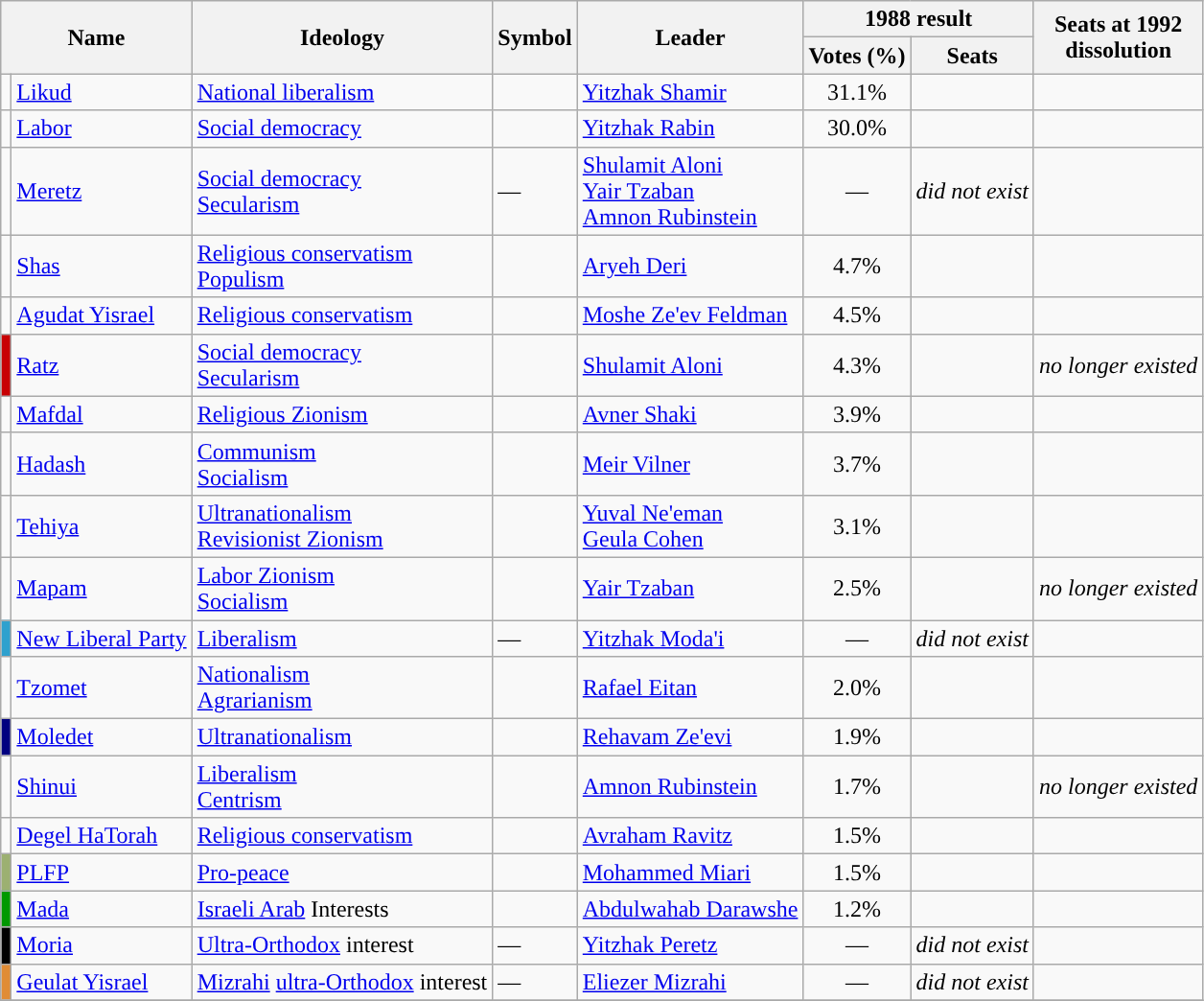<table class="wikitable">
<tr>
<th rowspan="2" colspan=2>Name</th>
<th rowspan="2">Ideology</th>
<th rowspan="2">Symbol</th>
<th rowspan="2">Leader</th>
<th colspan="2">1988 result</th>
<th rowspan="2">Seats at 1992<br>dissolution</th>
</tr>
<tr>
<th>Votes (%)</th>
<th>Seats</th>
</tr>
<tr>
<td style="background:"></td>
<td><a href='#'>Likud</a></td>
<td><a href='#'>National liberalism</a></td>
<td></td>
<td><a href='#'>Yitzhak Shamir</a></td>
<td style="text-align:center;" rowspan=1>31.1%</td>
<td></td>
<td></td>
</tr>
<tr>
<td style="background:"></td>
<td><a href='#'>Labor</a></td>
<td><a href='#'>Social democracy</a></td>
<td></td>
<td><a href='#'>Yitzhak Rabin</a></td>
<td style="text-align:center;">30.0%</td>
<td></td>
<td></td>
</tr>
<tr>
<td style="background:"></td>
<td><a href='#'>Meretz</a></td>
<td><a href='#'>Social democracy</a><br><a href='#'>Secularism</a></td>
<td>—</td>
<td><a href='#'>Shulamit Aloni</a><br><a href='#'>Yair Tzaban</a><br><a href='#'>Amnon Rubinstein</a></td>
<td style="text-align:center;">—</td>
<td><em>did not exist</em></td>
<td></td>
</tr>
<tr>
<td style="background:"></td>
<td><a href='#'>Shas</a></td>
<td><a href='#'>Religious conservatism</a><br><a href='#'>Populism</a></td>
<td></td>
<td><a href='#'>Aryeh Deri</a></td>
<td style="text-align:center;">4.7%</td>
<td></td>
<td></td>
</tr>
<tr>
<td style="background:"></td>
<td><a href='#'>Agudat Yisrael</a></td>
<td><a href='#'>Religious conservatism</a></td>
<td></td>
<td><a href='#'>Moshe Ze'ev Feldman</a></td>
<td style="text-align:center;">4.5%</td>
<td></td>
<td></td>
</tr>
<tr>
<td style="background:#C80004;"></td>
<td><a href='#'>Ratz</a></td>
<td><a href='#'>Social democracy</a><br><a href='#'>Secularism</a></td>
<td></td>
<td><a href='#'>Shulamit Aloni</a></td>
<td style="text-align:center;">4.3%</td>
<td></td>
<td><em>no longer existed</em></td>
</tr>
<tr>
<td style="background:"></td>
<td><a href='#'>Mafdal</a></td>
<td><a href='#'>Religious Zionism</a></td>
<td></td>
<td><a href='#'>Avner Shaki</a></td>
<td style="text-align:center;">3.9%</td>
<td></td>
<td></td>
</tr>
<tr>
<td style="background:"></td>
<td><a href='#'>Hadash</a></td>
<td><a href='#'>Communism</a><br><a href='#'>Socialism</a></td>
<td></td>
<td><a href='#'>Meir Vilner</a></td>
<td style="text-align:center;">3.7%</td>
<td></td>
<td></td>
</tr>
<tr>
<td style="background:"></td>
<td><a href='#'>Tehiya</a></td>
<td><a href='#'>Ultranationalism</a><br><a href='#'>Revisionist Zionism</a></td>
<td></td>
<td><a href='#'>Yuval Ne'eman</a><br><a href='#'>Geula Cohen</a></td>
<td style="text-align:center;">3.1%</td>
<td></td>
<td></td>
</tr>
<tr>
<td style="background:"></td>
<td><a href='#'>Mapam</a></td>
<td><a href='#'>Labor Zionism</a><br><a href='#'>Socialism</a></td>
<td></td>
<td><a href='#'>Yair Tzaban</a></td>
<td style="text-align:center;">2.5%</td>
<td></td>
<td><em>no longer existed</em></td>
</tr>
<tr>
<td style="background:#2FA1CE;"></td>
<td><a href='#'>New Liberal Party</a></td>
<td><a href='#'>Liberalism</a></td>
<td>—</td>
<td><a href='#'>Yitzhak Moda'i</a></td>
<td style="text-align:center;">—</td>
<td><em>did not exist</em></td>
<td></td>
</tr>
<tr>
<td style="background:"></td>
<td><a href='#'>Tzomet</a></td>
<td><a href='#'>Nationalism</a><br><a href='#'>Agrarianism</a></td>
<td></td>
<td><a href='#'>Rafael Eitan</a></td>
<td style="text-align:center;">2.0%</td>
<td></td>
<td></td>
</tr>
<tr>
<td style="background:#000080;"></td>
<td><a href='#'>Moledet</a></td>
<td><a href='#'>Ultranationalism</a></td>
<td></td>
<td><a href='#'>Rehavam Ze'evi</a></td>
<td style="text-align:center;">1.9%</td>
<td></td>
<td></td>
</tr>
<tr>
<td style="background:"></td>
<td><a href='#'>Shinui</a></td>
<td><a href='#'>Liberalism</a><br><a href='#'>Centrism</a></td>
<td></td>
<td><a href='#'>Amnon Rubinstein</a></td>
<td style="text-align:center;">1.7%</td>
<td></td>
<td><em>no longer existed</em></td>
</tr>
<tr>
<td style="background:"></td>
<td><a href='#'>Degel HaTorah</a></td>
<td><a href='#'>Religious conservatism</a></td>
<td></td>
<td><a href='#'>Avraham Ravitz</a></td>
<td style="text-align:center;">1.5%</td>
<td></td>
<td></td>
</tr>
<tr>
<td style="background:#9CB071;"></td>
<td><a href='#'>PLFP</a></td>
<td><a href='#'>Pro-peace</a></td>
<td></td>
<td><a href='#'>Mohammed Miari</a></td>
<td style="text-align:center;">1.5%</td>
<td></td>
<td></td>
</tr>
<tr>
<td style="background:#009900;"></td>
<td><a href='#'>Mada</a></td>
<td><a href='#'>Israeli Arab</a> Interests</td>
<td></td>
<td><a href='#'>Abdulwahab Darawshe</a></td>
<td style="text-align:center;">1.2%</td>
<td></td>
<td></td>
</tr>
<tr>
<td style="background:#000000;"></td>
<td><a href='#'>Moria</a></td>
<td><a href='#'>Ultra-Orthodox</a> interest</td>
<td>—</td>
<td><a href='#'>Yitzhak Peretz</a></td>
<td style="text-align:center;">—</td>
<td><em>did not exist</em></td>
<td></td>
</tr>
<tr>
<td style="background:#E08C35;"></td>
<td><a href='#'>Geulat Yisrael</a></td>
<td><a href='#'>Mizrahi</a> <a href='#'>ultra-Orthodox</a> interest</td>
<td>—</td>
<td><a href='#'>Eliezer Mizrahi</a></td>
<td style="text-align:center;">—</td>
<td><em>did not exist</em></td>
<td></td>
</tr>
<tr>
</tr>
</table>
